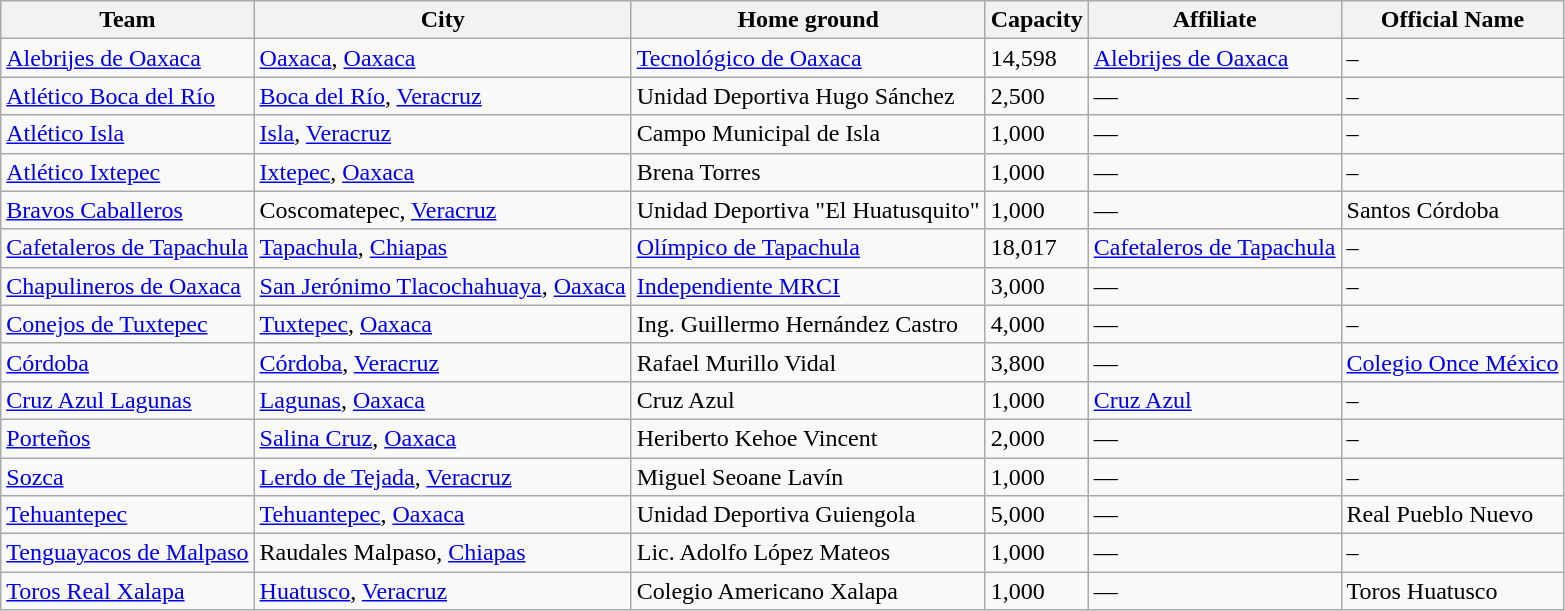<table class="wikitable sortable">
<tr>
<th>Team</th>
<th>City</th>
<th>Home ground</th>
<th>Capacity</th>
<th>Affiliate</th>
<th>Official Name</th>
</tr>
<tr>
<td><a href='#'>Alebrijes de Oaxaca</a></td>
<td><a href='#'>Oaxaca</a>, <a href='#'>Oaxaca</a></td>
<td><a href='#'>Tecnológico de Oaxaca</a></td>
<td>14,598</td>
<td><a href='#'>Alebrijes de Oaxaca</a></td>
<td>–</td>
</tr>
<tr>
<td><a href='#'>Atlético Boca del Río</a></td>
<td><a href='#'>Boca del Río</a>, <a href='#'>Veracruz</a></td>
<td>Unidad Deportiva Hugo Sánchez</td>
<td>2,500</td>
<td>—</td>
<td>–</td>
</tr>
<tr>
<td><a href='#'>Atlético Isla</a></td>
<td><a href='#'>Isla</a>, <a href='#'>Veracruz</a></td>
<td>Campo Municipal de Isla</td>
<td>1,000</td>
<td>—</td>
<td>–</td>
</tr>
<tr>
<td><a href='#'>Atlético Ixtepec</a></td>
<td><a href='#'>Ixtepec</a>, <a href='#'>Oaxaca</a></td>
<td>Brena Torres</td>
<td>1,000</td>
<td>—</td>
<td>–</td>
</tr>
<tr>
<td><a href='#'>Bravos Caballeros</a></td>
<td>Coscomatepec, <a href='#'>Veracruz</a></td>
<td>Unidad Deportiva "El Huatusquito"</td>
<td>1,000</td>
<td>—</td>
<td>Santos Córdoba</td>
</tr>
<tr>
<td><a href='#'>Cafetaleros de Tapachula</a></td>
<td><a href='#'>Tapachula</a>, <a href='#'>Chiapas</a></td>
<td><a href='#'>Olímpico de Tapachula</a></td>
<td>18,017</td>
<td><a href='#'>Cafetaleros de Tapachula</a></td>
<td>–</td>
</tr>
<tr>
<td><a href='#'>Chapulineros de Oaxaca</a></td>
<td><a href='#'>San Jerónimo Tlacochahuaya</a>, <a href='#'>Oaxaca</a></td>
<td><a href='#'>Independiente MRCI</a></td>
<td>3,000</td>
<td>—</td>
<td>–</td>
</tr>
<tr>
<td><a href='#'>Conejos de Tuxtepec</a></td>
<td><a href='#'>Tuxtepec</a>, <a href='#'>Oaxaca</a></td>
<td>Ing. Guillermo Hernández Castro</td>
<td>4,000</td>
<td>—</td>
<td>–</td>
</tr>
<tr>
<td><a href='#'>Córdoba</a></td>
<td><a href='#'>Córdoba</a>, <a href='#'>Veracruz</a></td>
<td>Rafael Murillo Vidal</td>
<td>3,800</td>
<td>—</td>
<td><a href='#'>Colegio Once México</a></td>
</tr>
<tr>
<td><a href='#'>Cruz Azul Lagunas</a></td>
<td><a href='#'>Lagunas</a>, <a href='#'>Oaxaca</a></td>
<td>Cruz Azul</td>
<td>1,000</td>
<td><a href='#'>Cruz Azul</a></td>
<td>–</td>
</tr>
<tr>
<td><a href='#'>Porteños</a></td>
<td><a href='#'>Salina Cruz</a>, <a href='#'>Oaxaca</a></td>
<td>Heriberto Kehoe Vincent</td>
<td>2,000</td>
<td>—</td>
<td>–</td>
</tr>
<tr>
<td><a href='#'>Sozca</a></td>
<td><a href='#'>Lerdo de Tejada</a>, <a href='#'>Veracruz</a></td>
<td>Miguel Seoane Lavín</td>
<td>1,000</td>
<td>—</td>
<td>–</td>
</tr>
<tr>
<td><a href='#'>Tehuantepec</a></td>
<td><a href='#'>Tehuantepec</a>, <a href='#'>Oaxaca</a></td>
<td>Unidad Deportiva Guiengola</td>
<td>5,000</td>
<td>—</td>
<td>Real Pueblo Nuevo</td>
</tr>
<tr>
<td><a href='#'>Tenguayacos de Malpaso</a></td>
<td>Raudales Malpaso, <a href='#'>Chiapas</a></td>
<td>Lic. Adolfo López Mateos</td>
<td>1,000</td>
<td>—</td>
<td>–</td>
</tr>
<tr>
<td><a href='#'>Toros Real Xalapa</a></td>
<td><a href='#'>Huatusco</a>, <a href='#'>Veracruz</a></td>
<td>Colegio Americano Xalapa</td>
<td>1,000</td>
<td>—</td>
<td>Toros Huatusco</td>
</tr>
</table>
